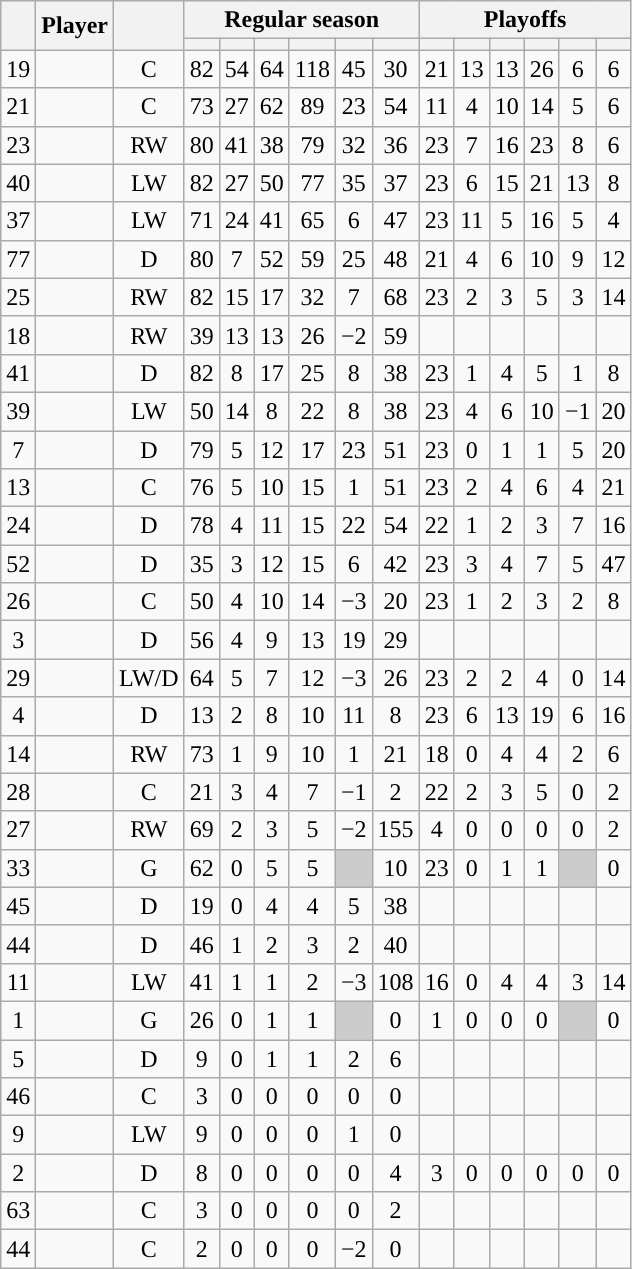<table class="wikitable sortable plainrowheaders" style="text-align:center;">
<tr>
<th scope="col" data-sort-type="number" rowspan="2"></th>
<th scope="col" rowspan="2">Player</th>
<th scope="col" rowspan="2"></th>
<th scope=colgroup colspan=6>Regular season</th>
<th scope=colgroup colspan=6>Playoffs</th>
</tr>
<tr>
<th scope="col" data-sort-type="number"></th>
<th scope="col" data-sort-type="number"></th>
<th scope="col" data-sort-type="number"></th>
<th scope="col" data-sort-type="number"></th>
<th scope="col" data-sort-type="number"></th>
<th scope="col" data-sort-type="number"></th>
<th scope="col" data-sort-type="number"></th>
<th scope="col" data-sort-type="number"></th>
<th scope="col" data-sort-type="number"></th>
<th scope="col" data-sort-type="number"></th>
<th scope="col" data-sort-type="number"></th>
<th scope="col" data-sort-type="number"></th>
</tr>
<tr>
<td scope="row">19</td>
<td align="left"></td>
<td>C</td>
<td>82</td>
<td>54</td>
<td>64</td>
<td>118</td>
<td>45</td>
<td>30</td>
<td>21</td>
<td>13</td>
<td>13</td>
<td>26</td>
<td>6</td>
<td>6</td>
</tr>
<tr>
<td scope="row">21</td>
<td align="left"></td>
<td>C</td>
<td>73</td>
<td>27</td>
<td>62</td>
<td>89</td>
<td>23</td>
<td>54</td>
<td>11</td>
<td>4</td>
<td>10</td>
<td>14</td>
<td>5</td>
<td>6</td>
</tr>
<tr>
<td scope="row">23</td>
<td align="left"></td>
<td>RW</td>
<td>80</td>
<td>41</td>
<td>38</td>
<td>79</td>
<td>32</td>
<td>36</td>
<td>23</td>
<td>7</td>
<td>16</td>
<td>23</td>
<td>8</td>
<td>6</td>
</tr>
<tr>
<td scope="row">40</td>
<td align="left"></td>
<td>LW</td>
<td>82</td>
<td>27</td>
<td>50</td>
<td>77</td>
<td>35</td>
<td>37</td>
<td>23</td>
<td>6</td>
<td>15</td>
<td>21</td>
<td>13</td>
<td>8</td>
</tr>
<tr>
<td scope="row">37</td>
<td align="left"></td>
<td>LW</td>
<td>71</td>
<td>24</td>
<td>41</td>
<td>65</td>
<td>6</td>
<td>47</td>
<td>23</td>
<td>11</td>
<td>5</td>
<td>16</td>
<td>5</td>
<td>4</td>
</tr>
<tr>
<td scope="row">77</td>
<td align="left"></td>
<td>D</td>
<td>80</td>
<td>7</td>
<td>52</td>
<td>59</td>
<td>25</td>
<td>48</td>
<td>21</td>
<td>4</td>
<td>6</td>
<td>10</td>
<td>9</td>
<td>12</td>
</tr>
<tr>
<td scope="row">25</td>
<td align="left"></td>
<td>RW</td>
<td>82</td>
<td>15</td>
<td>17</td>
<td>32</td>
<td>7</td>
<td>68</td>
<td>23</td>
<td>2</td>
<td>3</td>
<td>5</td>
<td>3</td>
<td>14</td>
</tr>
<tr>
<td scope="row">18</td>
<td align="left"></td>
<td>RW</td>
<td>39</td>
<td>13</td>
<td>13</td>
<td>26</td>
<td>−2</td>
<td>59</td>
<td></td>
<td></td>
<td></td>
<td></td>
<td></td>
<td></td>
</tr>
<tr>
<td scope="row">41</td>
<td align="left"></td>
<td>D</td>
<td>82</td>
<td>8</td>
<td>17</td>
<td>25</td>
<td>8</td>
<td>38</td>
<td>23</td>
<td>1</td>
<td>4</td>
<td>5</td>
<td>1</td>
<td>8</td>
</tr>
<tr>
<td scope="row">39</td>
<td align="left"></td>
<td>LW</td>
<td>50</td>
<td>14</td>
<td>8</td>
<td>22</td>
<td>8</td>
<td>38</td>
<td>23</td>
<td>4</td>
<td>6</td>
<td>10</td>
<td>−1</td>
<td>20</td>
</tr>
<tr>
<td scope="row">7</td>
<td align="left"></td>
<td>D</td>
<td>79</td>
<td>5</td>
<td>12</td>
<td>17</td>
<td>23</td>
<td>51</td>
<td>23</td>
<td>0</td>
<td>1</td>
<td>1</td>
<td>5</td>
<td>20</td>
</tr>
<tr>
<td scope="row">13</td>
<td align="left"></td>
<td>C</td>
<td>76</td>
<td>5</td>
<td>10</td>
<td>15</td>
<td>1</td>
<td>51</td>
<td>23</td>
<td>2</td>
<td>4</td>
<td>6</td>
<td>4</td>
<td>21</td>
</tr>
<tr>
<td scope="row">24</td>
<td align="left"></td>
<td>D</td>
<td>78</td>
<td>4</td>
<td>11</td>
<td>15</td>
<td>22</td>
<td>54</td>
<td>22</td>
<td>1</td>
<td>2</td>
<td>3</td>
<td>7</td>
<td>16</td>
</tr>
<tr>
<td scope="row">52</td>
<td align="left"></td>
<td>D</td>
<td>35</td>
<td>3</td>
<td>12</td>
<td>15</td>
<td>6</td>
<td>42</td>
<td>23</td>
<td>3</td>
<td>4</td>
<td>7</td>
<td>5</td>
<td>47</td>
</tr>
<tr>
<td scope="row">26</td>
<td align="left"></td>
<td>C</td>
<td>50</td>
<td>4</td>
<td>10</td>
<td>14</td>
<td>−3</td>
<td>20</td>
<td>23</td>
<td>1</td>
<td>2</td>
<td>3</td>
<td>2</td>
<td>8</td>
</tr>
<tr>
<td scope="row">3</td>
<td align="left"></td>
<td>D</td>
<td>56</td>
<td>4</td>
<td>9</td>
<td>13</td>
<td>19</td>
<td>29</td>
<td></td>
<td></td>
<td></td>
<td></td>
<td></td>
<td></td>
</tr>
<tr>
<td scope="row">29</td>
<td align="left"></td>
<td>LW/D</td>
<td>64</td>
<td>5</td>
<td>7</td>
<td>12</td>
<td>−3</td>
<td>26</td>
<td>23</td>
<td>2</td>
<td>2</td>
<td>4</td>
<td>0</td>
<td>14</td>
</tr>
<tr>
<td scope="row">4</td>
<td align="left"></td>
<td>D</td>
<td>13</td>
<td>2</td>
<td>8</td>
<td>10</td>
<td>11</td>
<td>8</td>
<td>23</td>
<td>6</td>
<td>13</td>
<td>19</td>
<td>6</td>
<td>16</td>
</tr>
<tr>
<td scope="row">14</td>
<td align="left"></td>
<td>RW</td>
<td>73</td>
<td>1</td>
<td>9</td>
<td>10</td>
<td>1</td>
<td>21</td>
<td>18</td>
<td>0</td>
<td>4</td>
<td>4</td>
<td>2</td>
<td>6</td>
</tr>
<tr>
<td scope="row">28</td>
<td align="left"></td>
<td>C</td>
<td>21</td>
<td>3</td>
<td>4</td>
<td>7</td>
<td>−1</td>
<td>2</td>
<td>22</td>
<td>2</td>
<td>3</td>
<td>5</td>
<td>0</td>
<td>2</td>
</tr>
<tr>
<td scope="row">27</td>
<td align="left"></td>
<td>RW</td>
<td>69</td>
<td>2</td>
<td>3</td>
<td>5</td>
<td>−2</td>
<td>155</td>
<td>4</td>
<td>0</td>
<td>0</td>
<td>0</td>
<td>0</td>
<td>2</td>
</tr>
<tr>
<td scope="row">33</td>
<td align="left"></td>
<td>G</td>
<td>62</td>
<td>0</td>
<td>5</td>
<td>5</td>
<td style="background:#ccc"></td>
<td>10</td>
<td>23</td>
<td>0</td>
<td>1</td>
<td>1</td>
<td style="background:#ccc"></td>
<td>0</td>
</tr>
<tr>
<td scope="row">45</td>
<td align="left"></td>
<td>D</td>
<td>19</td>
<td>0</td>
<td>4</td>
<td>4</td>
<td>5</td>
<td>38</td>
<td></td>
<td></td>
<td></td>
<td></td>
<td></td>
<td></td>
</tr>
<tr>
<td scope="row">44</td>
<td align="left"></td>
<td>D</td>
<td>46</td>
<td>1</td>
<td>2</td>
<td>3</td>
<td>2</td>
<td>40</td>
<td></td>
<td></td>
<td></td>
<td></td>
<td></td>
<td></td>
</tr>
<tr>
<td scope="row">11</td>
<td align="left"></td>
<td>LW</td>
<td>41</td>
<td>1</td>
<td>1</td>
<td>2</td>
<td>−3</td>
<td>108</td>
<td>16</td>
<td>0</td>
<td>4</td>
<td>4</td>
<td>3</td>
<td>14</td>
</tr>
<tr>
<td scope="row">1</td>
<td align="left"></td>
<td>G</td>
<td>26</td>
<td>0</td>
<td>1</td>
<td>1</td>
<td style="background:#ccc"></td>
<td>0</td>
<td>1</td>
<td>0</td>
<td>0</td>
<td>0</td>
<td style="background:#ccc"></td>
<td>0</td>
</tr>
<tr>
<td scope="row">5</td>
<td align="left"></td>
<td>D</td>
<td>9</td>
<td>0</td>
<td>1</td>
<td>1</td>
<td>2</td>
<td>6</td>
<td></td>
<td></td>
<td></td>
<td></td>
<td></td>
<td></td>
</tr>
<tr>
<td scope="row">46</td>
<td align="left"></td>
<td>C</td>
<td>3</td>
<td>0</td>
<td>0</td>
<td>0</td>
<td>0</td>
<td>0</td>
<td></td>
<td></td>
<td></td>
<td></td>
<td></td>
<td></td>
</tr>
<tr>
<td scope="row">9</td>
<td align="left"></td>
<td>LW</td>
<td>9</td>
<td>0</td>
<td>0</td>
<td>0</td>
<td>1</td>
<td>0</td>
<td></td>
<td></td>
<td></td>
<td></td>
<td></td>
<td></td>
</tr>
<tr>
<td scope="row">2</td>
<td align="left"></td>
<td>D</td>
<td>8</td>
<td>0</td>
<td>0</td>
<td>0</td>
<td>0</td>
<td>4</td>
<td>3</td>
<td>0</td>
<td>0</td>
<td>0</td>
<td>0</td>
<td>0</td>
</tr>
<tr>
<td scope="row">63</td>
<td align="left"></td>
<td>C</td>
<td>3</td>
<td>0</td>
<td>0</td>
<td>0</td>
<td>0</td>
<td>2</td>
<td></td>
<td></td>
<td></td>
<td></td>
<td></td>
<td></td>
</tr>
<tr>
<td scope="row">44</td>
<td align="left"></td>
<td>C</td>
<td>2</td>
<td>0</td>
<td>0</td>
<td>0</td>
<td>−2</td>
<td>0</td>
<td></td>
<td></td>
<td></td>
<td></td>
<td></td>
<td></td>
</tr>
</table>
